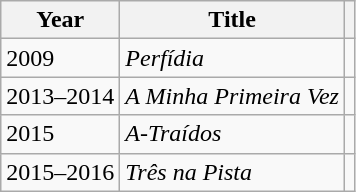<table class="wikitable sortable">
<tr>
<th>Year</th>
<th>Title</th>
<th class="unsortable"></th>
</tr>
<tr>
<td>2009</td>
<td><em>Perfídia</em></td>
<td></td>
</tr>
<tr>
<td>2013–2014</td>
<td><em>A Minha Primeira Vez</em></td>
<td></td>
</tr>
<tr>
<td>2015</td>
<td><em>A-Traídos</em></td>
<td></td>
</tr>
<tr>
<td>2015–2016</td>
<td><em>Três na Pista</em></td>
<td></td>
</tr>
</table>
